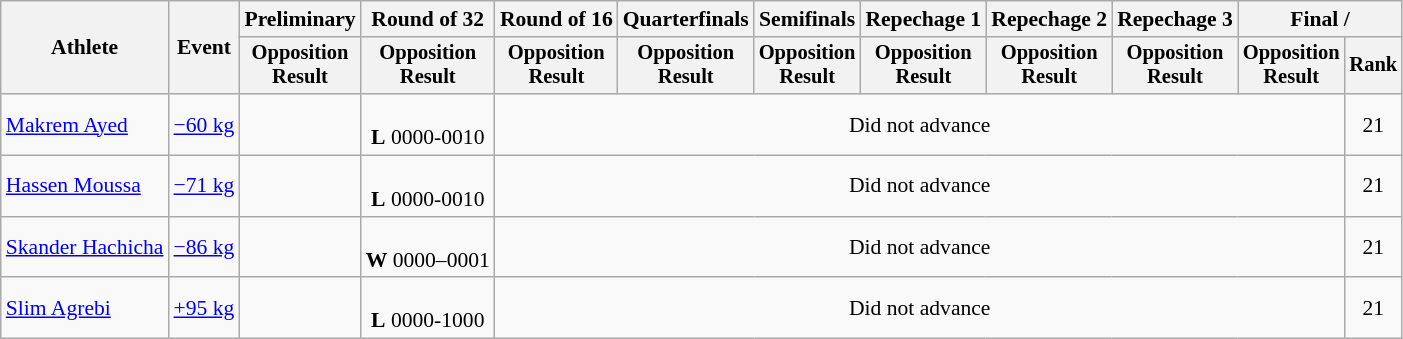<table class="wikitable" style="font-size:90%">
<tr>
<th rowspan="2">Athlete</th>
<th rowspan="2">Event</th>
<th>Preliminary</th>
<th>Round of 32</th>
<th>Round of 16</th>
<th>Quarterfinals</th>
<th>Semifinals</th>
<th>Repechage 1</th>
<th>Repechage 2</th>
<th>Repechage 3</th>
<th colspan=2>Final / </th>
</tr>
<tr style="font-size:95%">
<th>Opposition<br>Result</th>
<th>Opposition<br>Result</th>
<th>Opposition<br>Result</th>
<th>Opposition<br>Result</th>
<th>Opposition<br>Result</th>
<th>Opposition<br>Result</th>
<th>Opposition<br>Result</th>
<th>Opposition<br>Result</th>
<th>Opposition<br>Result</th>
<th>Rank</th>
</tr>
<tr align=center>
<td align=left><a href='#'>Makrem Ayed</a></td>
<td align=left><a href='#'>−60 kg</a></td>
<td></td>
<td><br><strong>L</strong> 0000-0010</td>
<td colspan=7>Did not advance</td>
<td>21</td>
</tr>
<tr align=center>
<td align=left><a href='#'>Hassen Moussa</a></td>
<td align=left><a href='#'>−71 kg</a></td>
<td></td>
<td><br><strong>L</strong> 0000-0010</td>
<td colspan=7>Did not advance</td>
<td>21</td>
</tr>
<tr align=center>
<td align=left><a href='#'>Skander Hachicha</a></td>
<td align=left><a href='#'>−86 kg</a></td>
<td></td>
<td><br><strong>W</strong> 0000–0001</td>
<td colspan=7>Did not advance</td>
<td>21</td>
</tr>
<tr align=center>
<td align=left><a href='#'>Slim Agrebi</a></td>
<td align=left><a href='#'>+95 kg</a></td>
<td></td>
<td><br><strong>L</strong> 0000-1000</td>
<td colspan=7>Did not advance</td>
<td>21</td>
</tr>
</table>
